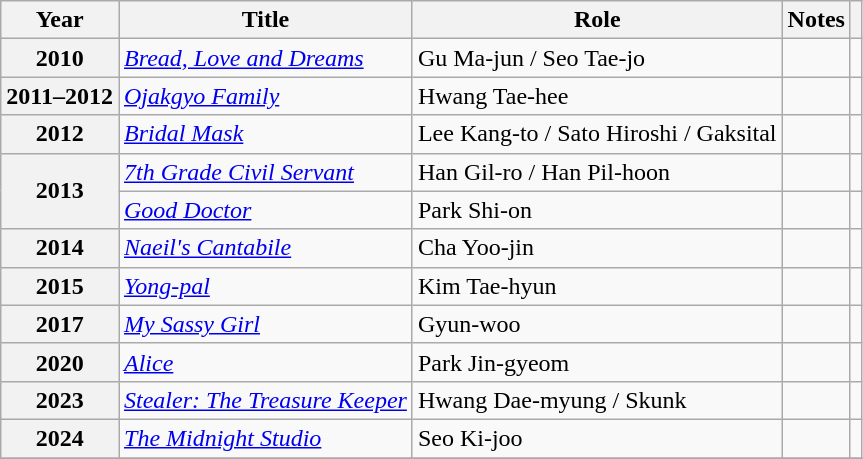<table class="wikitable plainrowheaders sortable">
<tr>
<th scope="col">Year</th>
<th scope="col">Title</th>
<th scope="col">Role</th>
<th scope="col" class="unsortable">Notes</th>
<th scope="col" class="unsortable"></th>
</tr>
<tr>
<th scope="row">2010</th>
<td><em><a href='#'>Bread, Love and Dreams</a></em></td>
<td>Gu Ma-jun / Seo Tae-jo</td>
<td></td>
<td style="text-align:center"></td>
</tr>
<tr>
<th scope="row">2011–2012</th>
<td><em><a href='#'>Ojakgyo Family</a></em></td>
<td>Hwang Tae-hee</td>
<td></td>
<td style="text-align:center"></td>
</tr>
<tr>
<th scope="row">2012</th>
<td><em><a href='#'>Bridal Mask</a></em></td>
<td>Lee Kang-to / Sato Hiroshi / Gaksital</td>
<td></td>
<td style="text-align:center"></td>
</tr>
<tr>
<th scope="row" rowspan="2">2013</th>
<td><em><a href='#'>7th Grade Civil Servant</a></em></td>
<td>Han Gil-ro / Han Pil-hoon</td>
<td></td>
<td style="text-align:center"></td>
</tr>
<tr>
<td><em><a href='#'>Good Doctor</a></em></td>
<td>Park Shi-on</td>
<td></td>
<td style="text-align:center"></td>
</tr>
<tr>
<th scope="row">2014</th>
<td><em><a href='#'>Naeil's Cantabile</a></em></td>
<td>Cha Yoo-jin</td>
<td></td>
<td style="text-align:center"></td>
</tr>
<tr>
<th scope="row">2015</th>
<td><em><a href='#'>Yong-pal</a></em></td>
<td>Kim Tae-hyun</td>
<td></td>
<td style="text-align:center"></td>
</tr>
<tr>
<th scope="row">2017</th>
<td><em><a href='#'>My Sassy Girl</a></em></td>
<td>Gyun-woo</td>
<td></td>
<td style="text-align:center"></td>
</tr>
<tr>
<th scope="row">2020</th>
<td><em><a href='#'>Alice</a></em></td>
<td>Park Jin-gyeom</td>
<td></td>
<td style="text-align:center"></td>
</tr>
<tr>
<th scope="row">2023</th>
<td><em><a href='#'>Stealer: The Treasure Keeper</a></em></td>
<td>Hwang Dae-myung / Skunk</td>
<td></td>
<td style="text-align:center"></td>
</tr>
<tr>
<th scope="row">2024</th>
<td><em><a href='#'>The Midnight Studio</a></em></td>
<td>Seo Ki-joo</td>
<td></td>
<td style="text-align:center"></td>
</tr>
<tr>
</tr>
</table>
